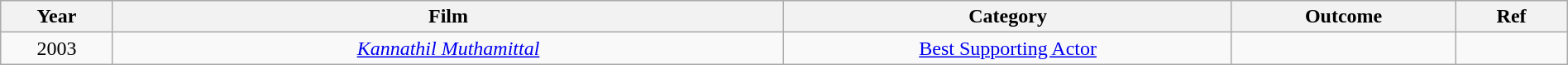<table class="wikitable" style="width:100%;">
<tr>
<th width=5%>Year</th>
<th style="width:30%;">Film</th>
<th style="width:20%;">Category</th>
<th style="width:10%;">Outcome</th>
<th style="width:5%;">Ref</th>
</tr>
<tr>
<td style="text-align:center;">2003</td>
<td style="text-align:center;"><em><a href='#'>Kannathil Muthamittal</a></em></td>
<td style="text-align:center;"><a href='#'>Best Supporting Actor</a></td>
<td></td>
<td></td>
</tr>
</table>
